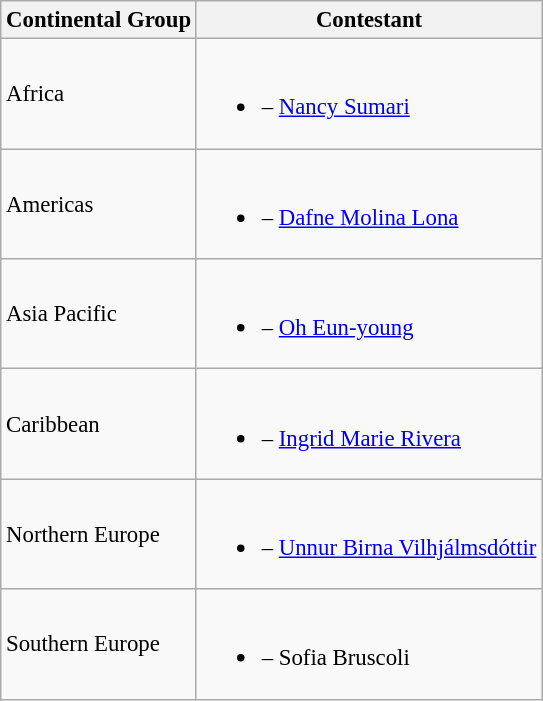<table class="wikitable sortable" style="font-size:95%;">
<tr>
<th>Continental Group</th>
<th>Contestant</th>
</tr>
<tr>
<td>Africa</td>
<td><br><ul><li> – <a href='#'>Nancy Sumari</a></li></ul></td>
</tr>
<tr>
<td>Americas</td>
<td><br><ul><li> – <a href='#'>Dafne Molina Lona</a></li></ul></td>
</tr>
<tr>
<td>Asia Pacific</td>
<td><br><ul><li> – <a href='#'>Oh Eun-young</a></li></ul></td>
</tr>
<tr>
<td>Caribbean</td>
<td><br><ul><li> – <a href='#'>Ingrid Marie Rivera</a></li></ul></td>
</tr>
<tr>
<td>Northern Europe</td>
<td><br><ul><li> – <a href='#'>Unnur Birna Vilhjálmsdóttir</a></li></ul></td>
</tr>
<tr>
<td>Southern Europe</td>
<td><br><ul><li> – Sofia Bruscoli</li></ul></td>
</tr>
</table>
